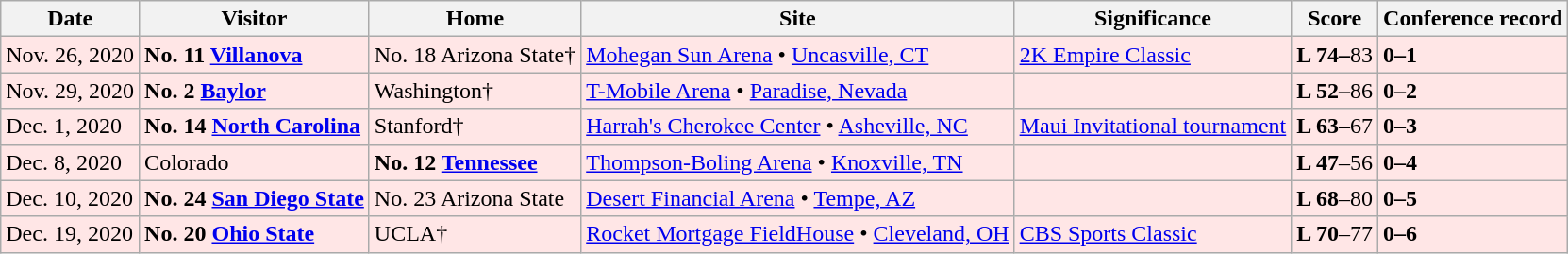<table class="wikitable">
<tr>
<th>Date</th>
<th>Visitor</th>
<th>Home</th>
<th>Site</th>
<th>Significance</th>
<th>Score</th>
<th>Conference record</th>
</tr>
<tr style="background: #ffe6e6;">
<td>Nov. 26, 2020</td>
<td><strong>No. 11 <a href='#'>Villanova</a></strong></td>
<td>No. 18 Arizona State†</td>
<td><a href='#'>Mohegan Sun Arena</a> • <a href='#'>Uncasville, CT</a></td>
<td><a href='#'>2K Empire Classic</a></td>
<td><strong>L 74–</strong>83</td>
<td><strong>0–1</strong></td>
</tr>
<tr style="background: #ffe6e6;">
<td>Nov. 29, 2020</td>
<td><strong>No. 2 <a href='#'>Baylor</a></strong></td>
<td>Washington†</td>
<td><a href='#'>T-Mobile Arena</a> • <a href='#'>Paradise, Nevada</a></td>
<td></td>
<td><strong>L 52–</strong>86</td>
<td><strong>0–2</strong></td>
</tr>
<tr style="background:#ffe6e6;">
<td>Dec. 1, 2020</td>
<td><strong>No. 14 <a href='#'>North Carolina</a></strong></td>
<td>Stanford†</td>
<td><a href='#'>Harrah's Cherokee Center</a> • <a href='#'>Asheville, NC</a></td>
<td><a href='#'>Maui Invitational tournament</a></td>
<td><strong>L 63–</strong>67</td>
<td><strong>0–3</strong></td>
</tr>
<tr style="background:#ffe6e6;">
<td>Dec. 8, 2020</td>
<td>Colorado</td>
<td><strong>No. 12 <a href='#'>Tennessee</a></strong></td>
<td><a href='#'>Thompson-Boling Arena</a> • <a href='#'>Knoxville, TN</a></td>
<td></td>
<td><strong>L 47</strong>–56</td>
<td><strong>0–4</strong></td>
</tr>
<tr style="background:#ffe6e6;">
<td>Dec. 10, 2020</td>
<td><strong>No. 24 <a href='#'>San Diego State</a></strong></td>
<td>No. 23 Arizona State</td>
<td><a href='#'>Desert Financial Arena</a> • <a href='#'>Tempe, AZ</a></td>
<td></td>
<td><strong>L 68</strong>–80</td>
<td><strong>0–5</strong></td>
</tr>
<tr style="background:#ffe6e6;">
<td>Dec. 19, 2020</td>
<td><strong>No. 20 <a href='#'>Ohio State</a></strong></td>
<td>UCLA†</td>
<td><a href='#'>Rocket Mortgage FieldHouse</a> • <a href='#'>Cleveland, OH</a></td>
<td><a href='#'>CBS Sports Classic</a></td>
<td><strong>L 70</strong>–77</td>
<td><strong>0–6</strong></td>
</tr>
</table>
